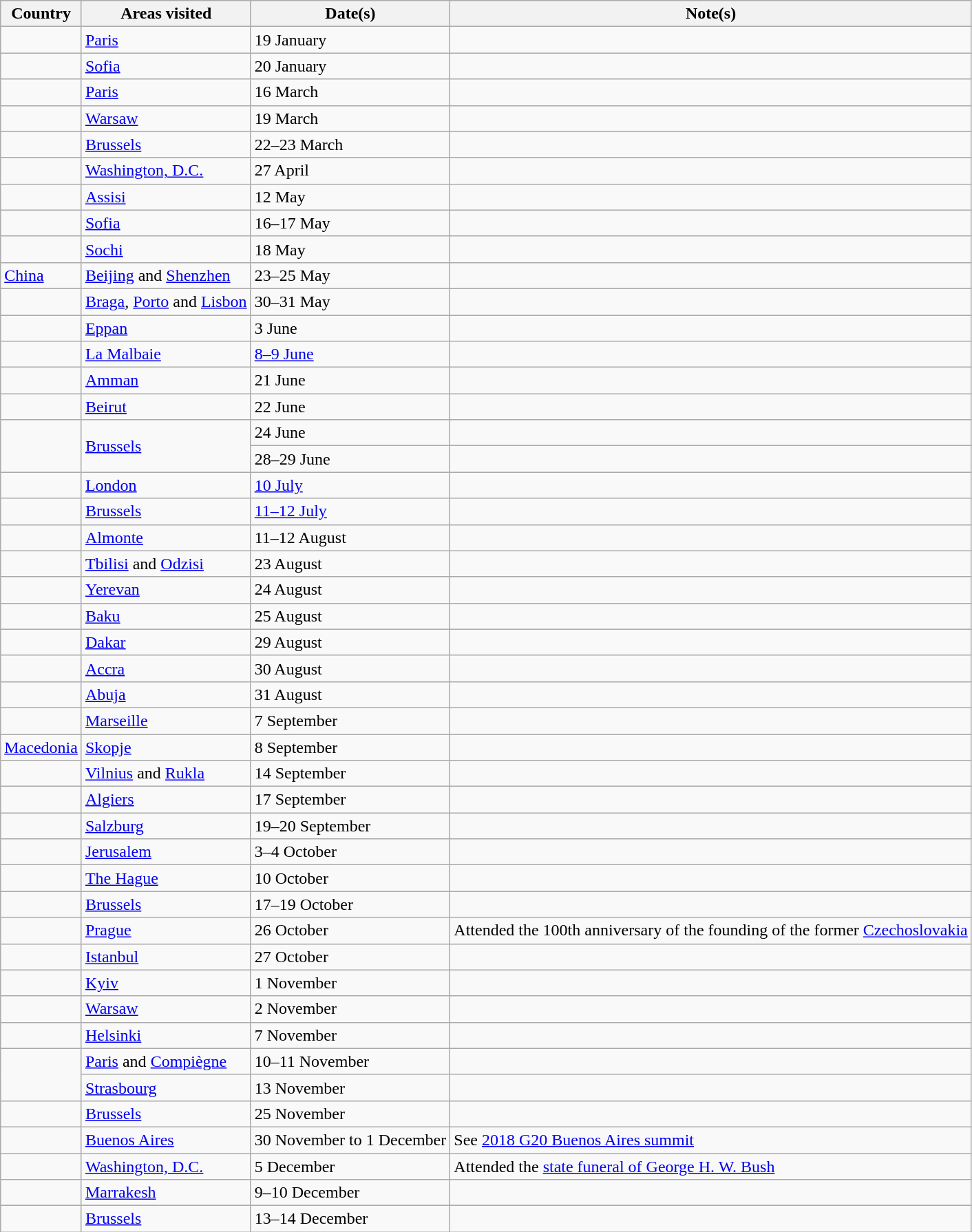<table class="wikitable">
<tr>
<th scope=col>Country</th>
<th scope=col>Areas visited</th>
<th scope=col>Date(s)</th>
<th scope=col>Note(s)</th>
</tr>
<tr>
<td></td>
<td><a href='#'>Paris</a></td>
<td>19 January</td>
<td></td>
</tr>
<tr>
<td></td>
<td><a href='#'>Sofia</a></td>
<td>20 January</td>
<td></td>
</tr>
<tr>
<td></td>
<td><a href='#'>Paris</a></td>
<td>16 March</td>
<td></td>
</tr>
<tr>
<td></td>
<td><a href='#'>Warsaw</a></td>
<td>19 March</td>
<td></td>
</tr>
<tr>
<td></td>
<td><a href='#'>Brussels</a></td>
<td>22–23 March</td>
<td></td>
</tr>
<tr>
<td></td>
<td><a href='#'>Washington, D.C.</a></td>
<td>27 April</td>
<td></td>
</tr>
<tr>
<td></td>
<td><a href='#'>Assisi</a></td>
<td>12 May</td>
<td></td>
</tr>
<tr>
<td></td>
<td><a href='#'>Sofia</a></td>
<td>16–17 May</td>
<td></td>
</tr>
<tr>
<td></td>
<td><a href='#'>Sochi</a></td>
<td>18 May</td>
<td></td>
</tr>
<tr>
<td> <a href='#'>China</a></td>
<td><a href='#'>Beijing</a> and <a href='#'>Shenzhen</a></td>
<td>23–25 May</td>
<td></td>
</tr>
<tr>
<td></td>
<td><a href='#'>Braga</a>, <a href='#'>Porto</a> and <a href='#'>Lisbon</a></td>
<td>30–31 May</td>
<td></td>
</tr>
<tr>
<td></td>
<td><a href='#'>Eppan</a></td>
<td>3 June</td>
<td></td>
</tr>
<tr>
<td></td>
<td><a href='#'>La Malbaie</a></td>
<td><a href='#'>8–9 June</a></td>
<td></td>
</tr>
<tr>
<td></td>
<td><a href='#'>Amman</a></td>
<td>21 June</td>
<td></td>
</tr>
<tr>
<td></td>
<td><a href='#'>Beirut</a></td>
<td>22 June</td>
<td></td>
</tr>
<tr>
<td rowspan="2"></td>
<td rowspan="2"><a href='#'>Brussels</a></td>
<td>24 June</td>
<td></td>
</tr>
<tr>
<td>28–29 June</td>
<td></td>
</tr>
<tr>
<td></td>
<td><a href='#'>London</a></td>
<td><a href='#'>10 July</a></td>
<td></td>
</tr>
<tr>
<td></td>
<td><a href='#'>Brussels</a></td>
<td><a href='#'>11–12 July</a></td>
<td></td>
</tr>
<tr>
<td></td>
<td><a href='#'>Almonte</a></td>
<td>11–12 August</td>
<td></td>
</tr>
<tr>
<td></td>
<td><a href='#'>Tbilisi</a> and <a href='#'>Odzisi</a></td>
<td>23 August</td>
<td></td>
</tr>
<tr>
<td></td>
<td><a href='#'>Yerevan</a></td>
<td>24 August</td>
<td></td>
</tr>
<tr>
<td></td>
<td><a href='#'>Baku</a></td>
<td>25 August</td>
<td></td>
</tr>
<tr>
<td></td>
<td><a href='#'>Dakar</a></td>
<td>29 August</td>
<td></td>
</tr>
<tr>
<td></td>
<td><a href='#'>Accra</a></td>
<td>30 August</td>
<td></td>
</tr>
<tr>
<td></td>
<td><a href='#'>Abuja</a></td>
<td>31 August</td>
<td></td>
</tr>
<tr>
<td></td>
<td><a href='#'>Marseille</a></td>
<td>7 September</td>
<td></td>
</tr>
<tr>
<td> <a href='#'>Macedonia</a></td>
<td><a href='#'>Skopje</a></td>
<td>8 September</td>
<td></td>
</tr>
<tr>
<td></td>
<td><a href='#'>Vilnius</a> and <a href='#'>Rukla</a></td>
<td>14 September</td>
<td></td>
</tr>
<tr>
<td></td>
<td><a href='#'>Algiers</a></td>
<td>17 September</td>
<td></td>
</tr>
<tr>
<td></td>
<td><a href='#'>Salzburg</a></td>
<td>19–20 September</td>
<td></td>
</tr>
<tr>
<td></td>
<td><a href='#'>Jerusalem</a></td>
<td>3–4 October</td>
<td></td>
</tr>
<tr>
<td></td>
<td><a href='#'>The Hague</a></td>
<td>10 October</td>
<td></td>
</tr>
<tr>
<td></td>
<td><a href='#'>Brussels</a></td>
<td>17–19 October</td>
<td></td>
</tr>
<tr>
<td></td>
<td><a href='#'>Prague</a></td>
<td>26 October</td>
<td>Attended the 100th anniversary of the founding of the former <a href='#'>Czechoslovakia</a></td>
</tr>
<tr>
<td></td>
<td><a href='#'>Istanbul</a></td>
<td>27 October</td>
<td></td>
</tr>
<tr>
<td></td>
<td><a href='#'>Kyiv</a></td>
<td>1 November</td>
<td></td>
</tr>
<tr>
<td></td>
<td><a href='#'>Warsaw</a></td>
<td>2 November</td>
<td></td>
</tr>
<tr>
<td></td>
<td><a href='#'>Helsinki</a></td>
<td>7 November</td>
<td></td>
</tr>
<tr>
<td rowspan="2"></td>
<td><a href='#'>Paris</a> and <a href='#'>Compiègne</a></td>
<td>10–11 November</td>
<td></td>
</tr>
<tr>
<td><a href='#'>Strasbourg</a></td>
<td>13 November</td>
<td></td>
</tr>
<tr>
<td></td>
<td><a href='#'>Brussels</a></td>
<td>25 November</td>
<td></td>
</tr>
<tr>
<td></td>
<td><a href='#'>Buenos Aires</a></td>
<td>30 November to 1 December</td>
<td>See <a href='#'>2018 G20 Buenos Aires summit</a></td>
</tr>
<tr>
<td></td>
<td><a href='#'>Washington, D.C.</a></td>
<td>5 December</td>
<td>Attended the <a href='#'>state funeral of George H. W. Bush</a></td>
</tr>
<tr>
<td></td>
<td><a href='#'>Marrakesh</a></td>
<td>9–10 December</td>
<td></td>
</tr>
<tr>
<td></td>
<td><a href='#'>Brussels</a></td>
<td>13–14 December</td>
<td></td>
</tr>
</table>
